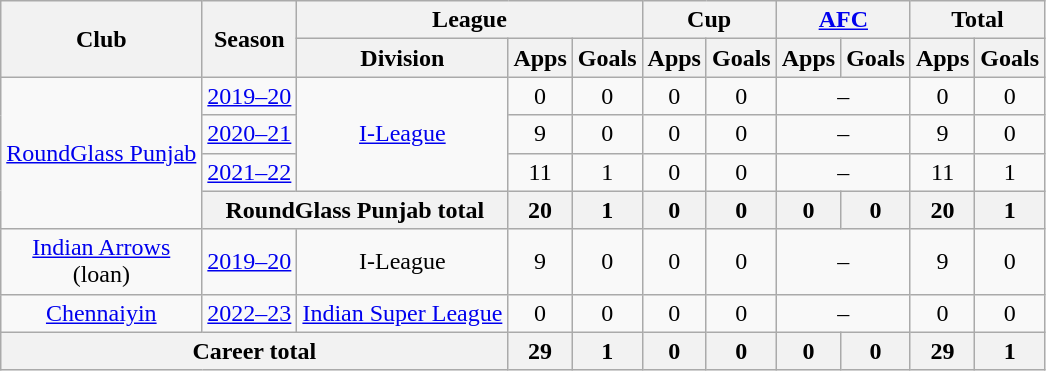<table class=wikitable style=text-align:center>
<tr>
<th rowspan=2>Club</th>
<th rowspan=2>Season</th>
<th colspan=3>League</th>
<th colspan=2>Cup</th>
<th colspan=2><a href='#'>AFC</a></th>
<th colspan=2>Total</th>
</tr>
<tr>
<th>Division</th>
<th>Apps</th>
<th>Goals</th>
<th>Apps</th>
<th>Goals</th>
<th>Apps</th>
<th>Goals</th>
<th>Apps</th>
<th>Goals</th>
</tr>
<tr>
<td rowspan="4"><a href='#'>RoundGlass Punjab</a></td>
<td><a href='#'>2019–20</a></td>
<td rowspan="3"><a href='#'>I-League</a></td>
<td>0</td>
<td>0</td>
<td>0</td>
<td>0</td>
<td colspan="2">–</td>
<td>0</td>
<td>0</td>
</tr>
<tr>
<td><a href='#'>2020–21</a></td>
<td>9</td>
<td>0</td>
<td>0</td>
<td>0</td>
<td colspan="2">–</td>
<td>9</td>
<td>0</td>
</tr>
<tr>
<td><a href='#'>2021–22</a></td>
<td>11</td>
<td>1</td>
<td>0</td>
<td>0</td>
<td colspan="2">–</td>
<td>11</td>
<td>1</td>
</tr>
<tr>
<th colspan="2">RoundGlass Punjab total</th>
<th>20</th>
<th>1</th>
<th>0</th>
<th>0</th>
<th>0</th>
<th>0</th>
<th>20</th>
<th>1</th>
</tr>
<tr>
<td rowspan="1"><a href='#'>Indian Arrows</a> <br>(loan)</td>
<td><a href='#'>2019–20</a></td>
<td rowspan="1">I-League</td>
<td>9</td>
<td>0</td>
<td>0</td>
<td>0</td>
<td colspan="2">–</td>
<td>9</td>
<td>0</td>
</tr>
<tr>
<td rowspan="1"><a href='#'>Chennaiyin</a></td>
<td><a href='#'>2022–23</a></td>
<td rowspan="1"><a href='#'>Indian Super League</a></td>
<td>0</td>
<td>0</td>
<td>0</td>
<td>0</td>
<td colspan="2">–</td>
<td>0</td>
<td>0</td>
</tr>
<tr>
<th colspan="3">Career total</th>
<th>29</th>
<th>1</th>
<th>0</th>
<th>0</th>
<th>0</th>
<th>0</th>
<th>29</th>
<th>1</th>
</tr>
</table>
